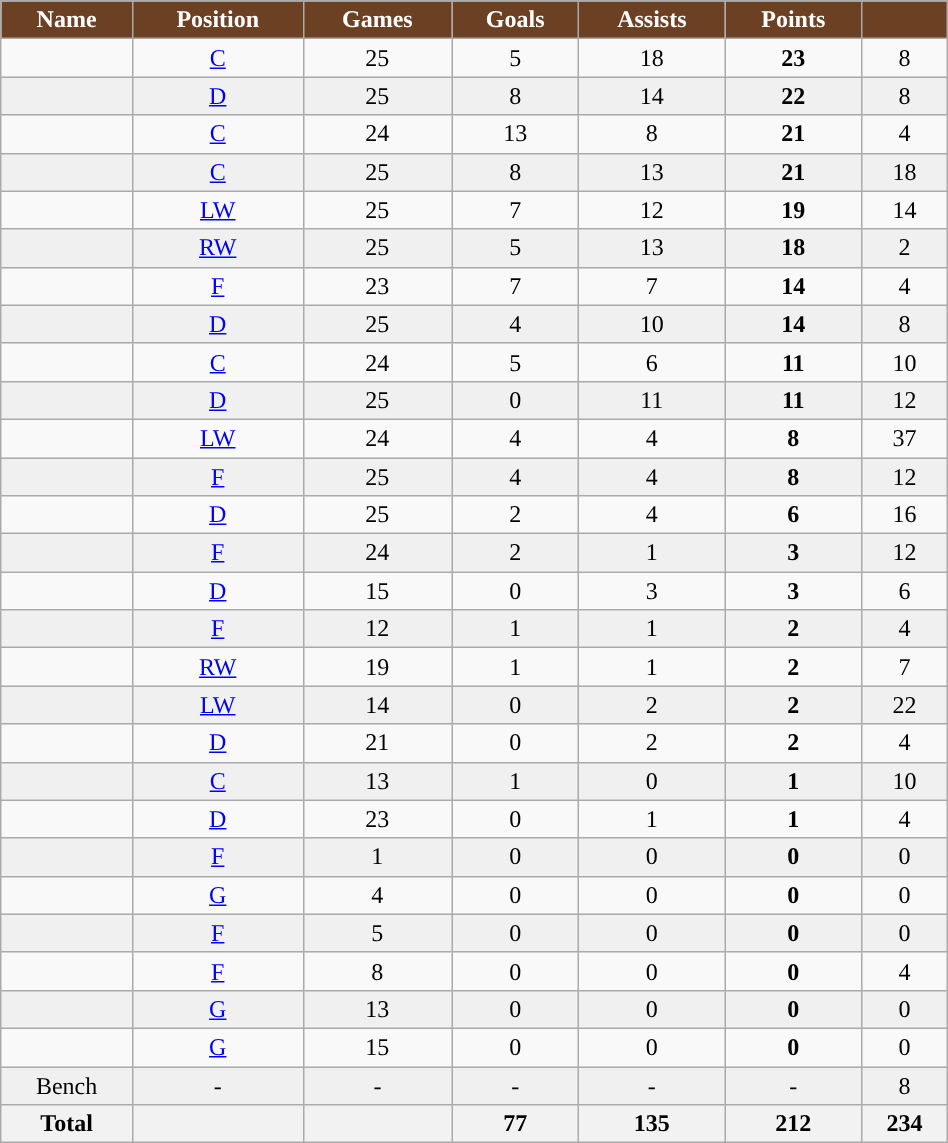<table class="wikitable sortable" width ="50%">
<tr align="center">
<th style="color:white; background:#6C4023; ">Name</th>
<th style="color:white; background:#6C4023; ">Position</th>
<th style="color:white; background:#6C4023; ">Games</th>
<th style="color:white; background:#6C4023; ">Goals</th>
<th style="color:white; background:#6C4023; ">Assists</th>
<th style="color:white; background:#6C4023; ">Points</th>
<th style="color:white; background:#6C4023; "><a href='#'></a></th>
</tr>
<tr align="center" bgcolor="">
<td></td>
<td><a href='#'>C</a></td>
<td>25</td>
<td>5</td>
<td>18</td>
<td><strong>23</strong></td>
<td>8</td>
</tr>
<tr align="center" bgcolor="f0f0f0">
<td></td>
<td><a href='#'>D</a></td>
<td>25</td>
<td>8</td>
<td>14</td>
<td><strong>22</strong></td>
<td>8</td>
</tr>
<tr align="center" bgcolor="">
<td></td>
<td><a href='#'>C</a></td>
<td>24</td>
<td>13</td>
<td>8</td>
<td><strong>21</strong></td>
<td>4</td>
</tr>
<tr align="center" bgcolor="f0f0f0">
<td></td>
<td><a href='#'>C</a></td>
<td>25</td>
<td>8</td>
<td>13</td>
<td><strong>21</strong></td>
<td>18</td>
</tr>
<tr align="center" bgcolor="">
<td></td>
<td><a href='#'>LW</a></td>
<td>25</td>
<td>7</td>
<td>12</td>
<td><strong>19</strong></td>
<td>14</td>
</tr>
<tr align="center" bgcolor="f0f0f0">
<td></td>
<td><a href='#'>RW</a></td>
<td>25</td>
<td>5</td>
<td>13</td>
<td><strong>18</strong></td>
<td>2</td>
</tr>
<tr align="center" bgcolor="">
<td></td>
<td><a href='#'>F</a></td>
<td>23</td>
<td>7</td>
<td>7</td>
<td><strong>14</strong></td>
<td>4</td>
</tr>
<tr align="center" bgcolor="f0f0f0">
<td></td>
<td><a href='#'>D</a></td>
<td>25</td>
<td>4</td>
<td>10</td>
<td><strong>14</strong></td>
<td>8</td>
</tr>
<tr align="center" bgcolor="">
<td></td>
<td><a href='#'>C</a></td>
<td>24</td>
<td>5</td>
<td>6</td>
<td><strong>11</strong></td>
<td>10</td>
</tr>
<tr align="center" bgcolor="f0f0f0">
<td></td>
<td><a href='#'>D</a></td>
<td>25</td>
<td>0</td>
<td>11</td>
<td><strong>11</strong></td>
<td>12</td>
</tr>
<tr align="center" bgcolor="">
<td></td>
<td><a href='#'>LW</a></td>
<td>24</td>
<td>4</td>
<td>4</td>
<td><strong>8</strong></td>
<td>37</td>
</tr>
<tr align="center" bgcolor="f0f0f0">
<td></td>
<td><a href='#'>F</a></td>
<td>25</td>
<td>4</td>
<td>4</td>
<td><strong>8</strong></td>
<td>12</td>
</tr>
<tr align="center" bgcolor="">
<td></td>
<td><a href='#'>D</a></td>
<td>25</td>
<td>2</td>
<td>4</td>
<td><strong>6</strong></td>
<td>16</td>
</tr>
<tr align="center" bgcolor="f0f0f0">
<td></td>
<td><a href='#'>F</a></td>
<td>24</td>
<td>2</td>
<td>1</td>
<td><strong>3</strong></td>
<td>12</td>
</tr>
<tr align="center" bgcolor="">
<td></td>
<td><a href='#'>D</a></td>
<td>15</td>
<td>0</td>
<td>3</td>
<td><strong>3</strong></td>
<td>6</td>
</tr>
<tr align="center" bgcolor="f0f0f0">
<td></td>
<td><a href='#'>F</a></td>
<td>12</td>
<td>1</td>
<td>1</td>
<td><strong>2</strong></td>
<td>4</td>
</tr>
<tr align="center" bgcolor="">
<td></td>
<td><a href='#'>RW</a></td>
<td>19</td>
<td>1</td>
<td>1</td>
<td><strong>2</strong></td>
<td>7</td>
</tr>
<tr align="center" bgcolor="f0f0f0">
<td></td>
<td><a href='#'>LW</a></td>
<td>14</td>
<td>0</td>
<td>2</td>
<td><strong>2</strong></td>
<td>22</td>
</tr>
<tr align="center" bgcolor="">
<td></td>
<td><a href='#'>D</a></td>
<td>21</td>
<td>0</td>
<td>2</td>
<td><strong>2</strong></td>
<td>4</td>
</tr>
<tr align="center" bgcolor="f0f0f0">
<td></td>
<td><a href='#'>C</a></td>
<td>13</td>
<td>1</td>
<td>0</td>
<td><strong>1</strong></td>
<td>10</td>
</tr>
<tr align="center" bgcolor="">
<td></td>
<td><a href='#'>D</a></td>
<td>23</td>
<td>0</td>
<td>1</td>
<td><strong>1</strong></td>
<td>4</td>
</tr>
<tr align="center" bgcolor="f0f0f0">
<td></td>
<td><a href='#'>F</a></td>
<td>1</td>
<td>0</td>
<td>0</td>
<td><strong>0</strong></td>
<td>0</td>
</tr>
<tr align="center" bgcolor="">
<td></td>
<td><a href='#'>G</a></td>
<td>4</td>
<td>0</td>
<td>0</td>
<td><strong>0</strong></td>
<td>0</td>
</tr>
<tr align="center" bgcolor="f0f0f0">
<td></td>
<td><a href='#'>F</a></td>
<td>5</td>
<td>0</td>
<td>0</td>
<td><strong>0</strong></td>
<td>0</td>
</tr>
<tr align="center" bgcolor="">
<td></td>
<td><a href='#'>F</a></td>
<td>8</td>
<td>0</td>
<td>0</td>
<td><strong>0</strong></td>
<td>4</td>
</tr>
<tr align="center" bgcolor="f0f0f0">
<td></td>
<td><a href='#'>G</a></td>
<td>13</td>
<td>0</td>
<td>0</td>
<td><strong>0</strong></td>
<td>0</td>
</tr>
<tr align="center" bgcolor="">
<td></td>
<td><a href='#'>G</a></td>
<td>15</td>
<td>0</td>
<td>0</td>
<td><strong>0</strong></td>
<td>0</td>
</tr>
<tr align="center" bgcolor="f0f0f0">
<td>Bench</td>
<td>-</td>
<td>-</td>
<td>-</td>
<td>-</td>
<td>-</td>
<td>8</td>
</tr>
<tr>
<th>Total</th>
<th></th>
<th></th>
<th>77</th>
<th>135</th>
<th>212</th>
<th>234</th>
</tr>
</table>
